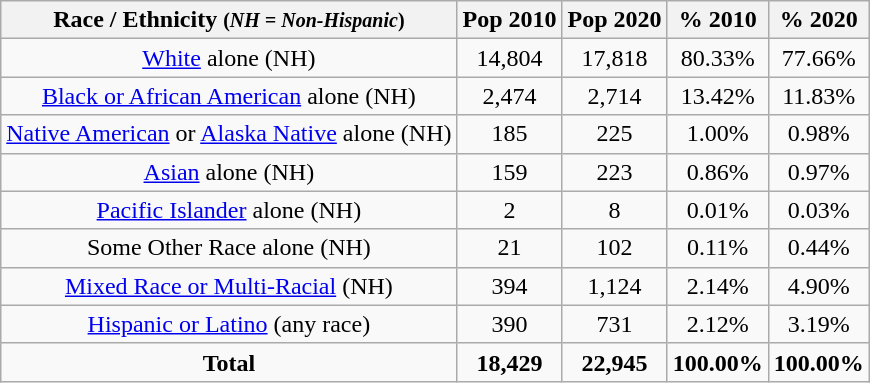<table class="wikitable" style="text-align:center;">
<tr>
<th>Race / Ethnicity <small>(<em>NH = Non-Hispanic</em>)</small></th>
<th>Pop 2010</th>
<th>Pop 2020</th>
<th>% 2010</th>
<th>% 2020</th>
</tr>
<tr>
<td><a href='#'>White</a> alone (NH)</td>
<td>14,804</td>
<td>17,818</td>
<td>80.33%</td>
<td>77.66%</td>
</tr>
<tr>
<td><a href='#'>Black or African American</a> alone (NH)</td>
<td>2,474</td>
<td>2,714</td>
<td>13.42%</td>
<td>11.83%</td>
</tr>
<tr>
<td><a href='#'>Native American</a> or <a href='#'>Alaska Native</a> alone (NH)</td>
<td>185</td>
<td>225</td>
<td>1.00%</td>
<td>0.98%</td>
</tr>
<tr>
<td><a href='#'>Asian</a> alone (NH)</td>
<td>159</td>
<td>223</td>
<td>0.86%</td>
<td>0.97%</td>
</tr>
<tr>
<td><a href='#'>Pacific Islander</a> alone (NH)</td>
<td>2</td>
<td>8</td>
<td>0.01%</td>
<td>0.03%</td>
</tr>
<tr>
<td>Some Other Race alone (NH)</td>
<td>21</td>
<td>102</td>
<td>0.11%</td>
<td>0.44%</td>
</tr>
<tr>
<td><a href='#'>Mixed Race or Multi-Racial</a> (NH)</td>
<td>394</td>
<td>1,124</td>
<td>2.14%</td>
<td>4.90%</td>
</tr>
<tr>
<td><a href='#'>Hispanic or Latino</a> (any race)</td>
<td>390</td>
<td>731</td>
<td>2.12%</td>
<td>3.19%</td>
</tr>
<tr>
<td><strong>Total</strong></td>
<td><strong>18,429</strong></td>
<td><strong>22,945</strong></td>
<td><strong>100.00%</strong></td>
<td><strong>100.00%</strong></td>
</tr>
</table>
